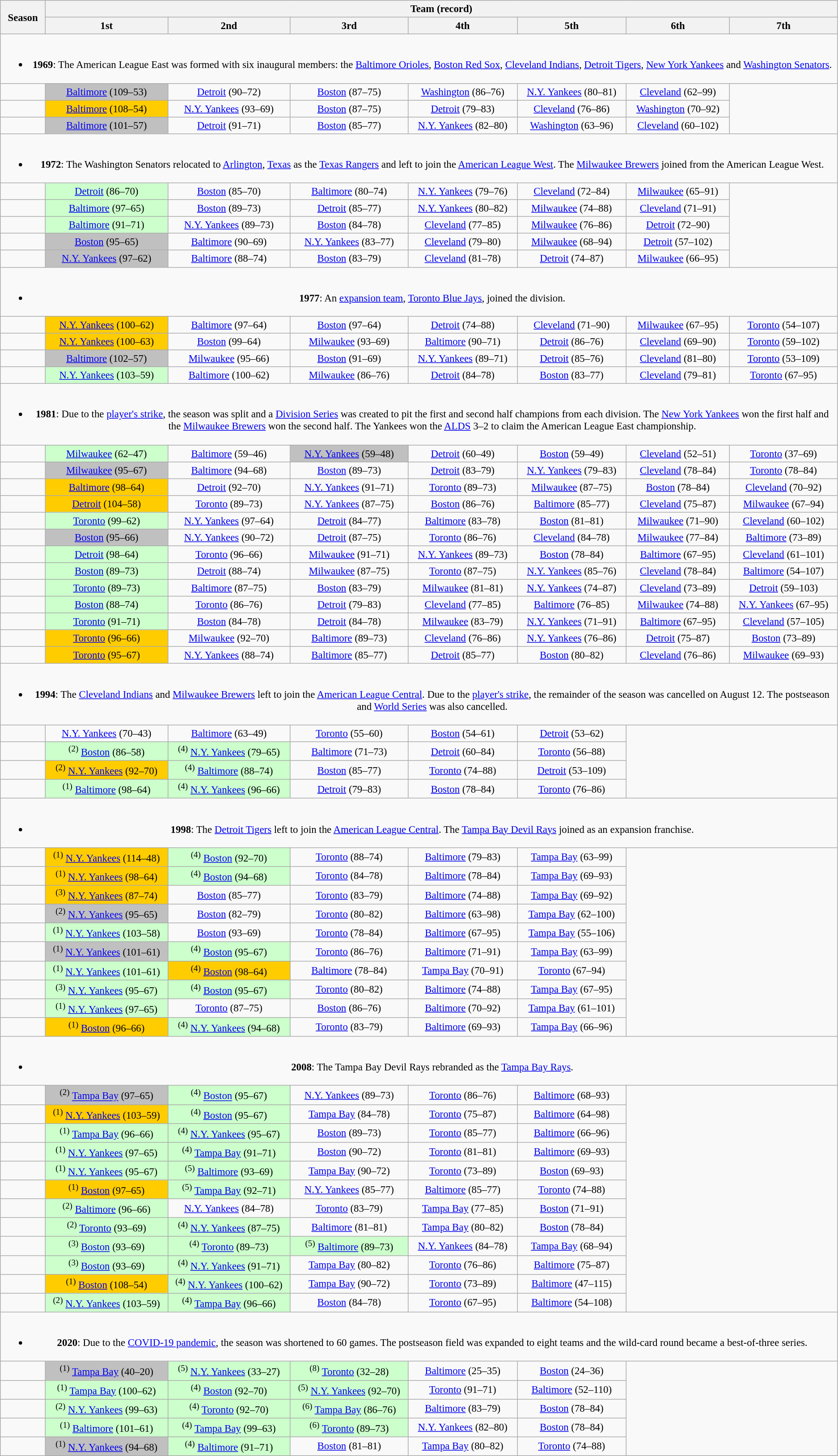<table class="wikitable" style="text-align:center; font-size:95%">
<tr>
<th rowspan="2" width=60px>Season</th>
<th colspan="7">Team (record)</th>
</tr>
<tr>
<th>1st</th>
<th>2nd</th>
<th>3rd</th>
<th>4th</th>
<th>5th</th>
<th>6th</th>
<th>7th</th>
</tr>
<tr>
<td colspan="8"><br><ul><li><strong>1969</strong>: The American League East was formed with six inaugural members: the <a href='#'>Baltimore Orioles</a>, <a href='#'>Boston Red Sox</a>, <a href='#'>Cleveland Indians</a>, <a href='#'>Detroit Tigers</a>, <a href='#'>New York Yankees</a> and <a href='#'>Washington Senators</a>.</li></ul></td>
</tr>
<tr>
<td></td>
<td bgcolor=#C0C0C0><a href='#'>Baltimore</a> (109–53)</td>
<td><a href='#'>Detroit</a> (90–72)</td>
<td><a href='#'>Boston</a> (87–75)</td>
<td><a href='#'>Washington</a> (86–76)</td>
<td><a href='#'>N.Y. Yankees</a> (80–81)</td>
<td><a href='#'>Cleveland</a> (62–99)</td>
</tr>
<tr>
<td></td>
<td bgcolor=#FFCC00><a href='#'>Baltimore</a> (108–54)</td>
<td><a href='#'>N.Y. Yankees</a> (93–69)</td>
<td><a href='#'>Boston</a> (87–75)</td>
<td><a href='#'>Detroit</a> (79–83)</td>
<td><a href='#'>Cleveland</a> (76–86)</td>
<td><a href='#'>Washington</a> (70–92)</td>
</tr>
<tr>
<td></td>
<td bgcolor=#C0C0C0><a href='#'>Baltimore</a> (101–57)</td>
<td><a href='#'>Detroit</a> (91–71)</td>
<td><a href='#'>Boston</a> (85–77)</td>
<td><a href='#'>N.Y. Yankees</a> (82–80)</td>
<td><a href='#'>Washington</a> (63–96)</td>
<td><a href='#'>Cleveland</a> (60–102)</td>
</tr>
<tr>
<td colspan="8"><br><ul><li><strong>1972</strong>: The Washington Senators relocated to <a href='#'>Arlington</a>, <a href='#'>Texas</a> as the <a href='#'>Texas Rangers</a> and left to join the <a href='#'>American League West</a>. The <a href='#'>Milwaukee Brewers</a> joined from the American League West.</li></ul></td>
</tr>
<tr>
<td></td>
<td bgcolor=#CCFFCC><a href='#'>Detroit</a> (86–70)</td>
<td><a href='#'>Boston</a> (85–70)</td>
<td><a href='#'>Baltimore</a> (80–74)</td>
<td><a href='#'>N.Y. Yankees</a> (79–76)</td>
<td><a href='#'>Cleveland</a> (72–84)</td>
<td><a href='#'>Milwaukee</a> (65–91)</td>
</tr>
<tr>
<td></td>
<td bgcolor=#CCFFCC><a href='#'>Baltimore</a> (97–65)</td>
<td><a href='#'>Boston</a> (89–73)</td>
<td><a href='#'>Detroit</a> (85–77)</td>
<td><a href='#'>N.Y. Yankees</a> (80–82)</td>
<td><a href='#'>Milwaukee</a> (74–88)</td>
<td><a href='#'>Cleveland</a> (71–91)</td>
</tr>
<tr>
<td></td>
<td bgcolor=#CCFFCC><a href='#'>Baltimore</a> (91–71)</td>
<td><a href='#'>N.Y. Yankees</a> (89–73)</td>
<td><a href='#'>Boston</a> (84–78)</td>
<td><a href='#'>Cleveland</a> (77–85)</td>
<td><a href='#'>Milwaukee</a> (76–86)</td>
<td><a href='#'>Detroit</a> (72–90)</td>
</tr>
<tr>
<td></td>
<td bgcolor=#C0C0C0><a href='#'>Boston</a> (95–65)</td>
<td><a href='#'>Baltimore</a> (90–69)</td>
<td><a href='#'>N.Y. Yankees</a> (83–77)</td>
<td><a href='#'>Cleveland</a> (79–80)</td>
<td><a href='#'>Milwaukee</a> (68–94)</td>
<td><a href='#'>Detroit</a> (57–102)</td>
</tr>
<tr>
<td></td>
<td bgcolor=#C0C0C0><a href='#'>N.Y. Yankees</a> (97–62)</td>
<td><a href='#'>Baltimore</a> (88–74)</td>
<td><a href='#'>Boston</a> (83–79)</td>
<td><a href='#'>Cleveland</a> (81–78)</td>
<td><a href='#'>Detroit</a> (74–87)</td>
<td><a href='#'>Milwaukee</a> (66–95)</td>
</tr>
<tr>
<td colspan="8"><br><ul><li><strong>1977</strong>: An <a href='#'>expansion team</a>, <a href='#'>Toronto Blue Jays</a>, joined the division.</li></ul></td>
</tr>
<tr>
<td></td>
<td bgcolor=#FFCC00><a href='#'>N.Y. Yankees</a> (100–62)</td>
<td><a href='#'>Baltimore</a> (97–64)</td>
<td><a href='#'>Boston</a> (97–64)</td>
<td><a href='#'>Detroit</a> (74–88)</td>
<td><a href='#'>Cleveland</a> (71–90)</td>
<td><a href='#'>Milwaukee</a> (67–95)</td>
<td><a href='#'>Toronto</a> (54–107)</td>
</tr>
<tr>
<td></td>
<td bgcolor=#FFCC00><a href='#'>N.Y. Yankees</a> (100–63)</td>
<td><a href='#'>Boston</a> (99–64)</td>
<td><a href='#'>Milwaukee</a> (93–69)</td>
<td><a href='#'>Baltimore</a> (90–71)</td>
<td><a href='#'>Detroit</a> (86–76)</td>
<td><a href='#'>Cleveland</a> (69–90)</td>
<td><a href='#'>Toronto</a> (59–102)</td>
</tr>
<tr>
<td></td>
<td bgcolor=#C0C0C0><a href='#'>Baltimore</a> (102–57)</td>
<td><a href='#'>Milwaukee</a> (95–66)</td>
<td><a href='#'>Boston</a> (91–69)</td>
<td><a href='#'>N.Y. Yankees</a> (89–71)</td>
<td><a href='#'>Detroit</a> (85–76)</td>
<td><a href='#'>Cleveland</a> (81–80)</td>
<td><a href='#'>Toronto</a> (53–109)</td>
</tr>
<tr>
<td></td>
<td bgcolor=#CCFFCC><a href='#'>N.Y. Yankees</a> (103–59)</td>
<td><a href='#'>Baltimore</a> (100–62)</td>
<td><a href='#'>Milwaukee</a> (86–76)</td>
<td><a href='#'>Detroit</a> (84–78)</td>
<td><a href='#'>Boston</a> (83–77)</td>
<td><a href='#'>Cleveland</a> (79–81)</td>
<td><a href='#'>Toronto</a> (67–95)</td>
</tr>
<tr>
<td colspan="8"><br><ul><li><strong>1981</strong>: Due to the <a href='#'>player's strike</a>, the season was split and a <a href='#'>Division Series</a> was created to pit the first and second half champions from each division. The <a href='#'>New York Yankees</a> won the first half and the <a href='#'>Milwaukee Brewers</a> won the second half. The Yankees won the <a href='#'>ALDS</a> 3–2 to claim the American League East championship.</li></ul></td>
</tr>
<tr>
<td></td>
<td bgcolor=#CCFFCC><a href='#'>Milwaukee</a> (62–47)</td>
<td><a href='#'>Baltimore</a> (59–46)</td>
<td bgcolor=#C0C0C0><a href='#'>N.Y. Yankees</a> (59–48)</td>
<td><a href='#'>Detroit</a> (60–49)</td>
<td><a href='#'>Boston</a> (59–49)</td>
<td><a href='#'>Cleveland</a> (52–51)</td>
<td><a href='#'>Toronto</a> (37–69)</td>
</tr>
<tr>
<td></td>
<td bgcolor=#C0C0C0><a href='#'>Milwaukee</a> (95–67)</td>
<td><a href='#'>Baltimore</a> (94–68)</td>
<td><a href='#'>Boston</a> (89–73)</td>
<td><a href='#'>Detroit</a> (83–79)</td>
<td><a href='#'>N.Y. Yankees</a> (79–83)</td>
<td><a href='#'>Cleveland</a> (78–84)</td>
<td><a href='#'>Toronto</a> (78–84)</td>
</tr>
<tr>
<td></td>
<td bgcolor=#FFCC00><a href='#'>Baltimore</a> (98–64)</td>
<td><a href='#'>Detroit</a> (92–70)</td>
<td><a href='#'>N.Y. Yankees</a> (91–71)</td>
<td><a href='#'>Toronto</a> (89–73)</td>
<td><a href='#'>Milwaukee</a> (87–75)</td>
<td><a href='#'>Boston</a> (78–84)</td>
<td><a href='#'>Cleveland</a> (70–92)</td>
</tr>
<tr>
<td></td>
<td bgcolor=#FFCC00><a href='#'>Detroit</a> (104–58)</td>
<td><a href='#'>Toronto</a> (89–73)</td>
<td><a href='#'>N.Y. Yankees</a> (87–75)</td>
<td><a href='#'>Boston</a> (86–76)</td>
<td><a href='#'>Baltimore</a> (85–77)</td>
<td><a href='#'>Cleveland</a> (75–87)</td>
<td><a href='#'>Milwaukee</a> (67–94)</td>
</tr>
<tr>
<td></td>
<td bgcolor=#CCFFCC><a href='#'>Toronto</a> (99–62)</td>
<td><a href='#'>N.Y. Yankees</a> (97–64)</td>
<td><a href='#'>Detroit</a> (84–77)</td>
<td><a href='#'>Baltimore</a> (83–78)</td>
<td><a href='#'>Boston</a> (81–81)</td>
<td><a href='#'>Milwaukee</a> (71–90)</td>
<td><a href='#'>Cleveland</a> (60–102)</td>
</tr>
<tr>
<td></td>
<td bgcolor=#C0C0C0><a href='#'>Boston</a> (95–66)</td>
<td><a href='#'>N.Y. Yankees</a> (90–72)</td>
<td><a href='#'>Detroit</a> (87–75)</td>
<td><a href='#'>Toronto</a> (86–76)</td>
<td><a href='#'>Cleveland</a> (84–78)</td>
<td><a href='#'>Milwaukee</a> (77–84)</td>
<td><a href='#'>Baltimore</a> (73–89)</td>
</tr>
<tr>
<td></td>
<td bgcolor=#CCFFCC><a href='#'>Detroit</a> (98–64)</td>
<td><a href='#'>Toronto</a> (96–66)</td>
<td><a href='#'>Milwaukee</a> (91–71)</td>
<td><a href='#'>N.Y. Yankees</a> (89–73)</td>
<td><a href='#'>Boston</a> (78–84)</td>
<td><a href='#'>Baltimore</a> (67–95)</td>
<td><a href='#'>Cleveland</a> (61–101)</td>
</tr>
<tr>
<td></td>
<td bgcolor=#CCFFCC><a href='#'>Boston</a> (89–73)</td>
<td><a href='#'>Detroit</a> (88–74)</td>
<td><a href='#'>Milwaukee</a> (87–75)</td>
<td><a href='#'>Toronto</a> (87–75)</td>
<td><a href='#'>N.Y. Yankees</a> (85–76)</td>
<td><a href='#'>Cleveland</a> (78–84)</td>
<td><a href='#'>Baltimore</a> (54–107)</td>
</tr>
<tr>
<td></td>
<td bgcolor=#CCFFCC><a href='#'>Toronto</a> (89–73)</td>
<td><a href='#'>Baltimore</a> (87–75)</td>
<td><a href='#'>Boston</a> (83–79)</td>
<td><a href='#'>Milwaukee</a> (81–81)</td>
<td><a href='#'>N.Y. Yankees</a> (74–87)</td>
<td><a href='#'>Cleveland</a> (73–89)</td>
<td><a href='#'>Detroit</a> (59–103)</td>
</tr>
<tr>
<td></td>
<td bgcolor=#CCFFCC><a href='#'>Boston</a> (88–74)</td>
<td><a href='#'>Toronto</a> (86–76)</td>
<td><a href='#'>Detroit</a> (79–83)</td>
<td><a href='#'>Cleveland</a> (77–85)</td>
<td><a href='#'>Baltimore</a> (76–85)</td>
<td><a href='#'>Milwaukee</a> (74–88)</td>
<td><a href='#'>N.Y. Yankees</a> (67–95)</td>
</tr>
<tr>
<td></td>
<td bgcolor=#CCFFCC><a href='#'>Toronto</a> (91–71)</td>
<td><a href='#'>Boston</a> (84–78)</td>
<td><a href='#'>Detroit</a> (84–78)</td>
<td><a href='#'>Milwaukee</a> (83–79)</td>
<td><a href='#'>N.Y. Yankees</a> (71–91)</td>
<td><a href='#'>Baltimore</a> (67–95)</td>
<td><a href='#'>Cleveland</a> (57–105)</td>
</tr>
<tr>
<td></td>
<td bgcolor=#FFCC00><a href='#'>Toronto</a> (96–66)</td>
<td><a href='#'>Milwaukee</a> (92–70)</td>
<td><a href='#'>Baltimore</a> (89–73)</td>
<td><a href='#'>Cleveland</a> (76–86)</td>
<td><a href='#'>N.Y. Yankees</a> (76–86)</td>
<td><a href='#'>Detroit</a> (75–87)</td>
<td><a href='#'>Boston</a> (73–89)</td>
</tr>
<tr>
<td></td>
<td bgcolor=#FFCC00><a href='#'>Toronto</a> (95–67)</td>
<td><a href='#'>N.Y. Yankees</a> (88–74)</td>
<td><a href='#'>Baltimore</a> (85–77)</td>
<td><a href='#'>Detroit</a> (85–77)</td>
<td><a href='#'>Boston</a> (80–82)</td>
<td><a href='#'>Cleveland</a> (76–86)</td>
<td><a href='#'>Milwaukee</a> (69–93)</td>
</tr>
<tr>
<td colspan="8"><br><ul><li><strong>1994</strong>: The <a href='#'>Cleveland Indians</a> and <a href='#'>Milwaukee Brewers</a> left to join the <a href='#'>American League Central</a>. Due to the <a href='#'>player's strike</a>, the remainder of the season was cancelled on August 12. The postseason and <a href='#'>World Series</a> was also cancelled.</li></ul></td>
</tr>
<tr>
<td></td>
<td><a href='#'>N.Y. Yankees</a> (70–43)</td>
<td><a href='#'>Baltimore</a> (63–49)</td>
<td><a href='#'>Toronto</a> (55–60)</td>
<td><a href='#'>Boston</a> (54–61)</td>
<td><a href='#'>Detroit</a> (53–62)</td>
</tr>
<tr>
<td></td>
<td bgcolor=#CCFFCC><sup>(2)</sup> <a href='#'>Boston</a> (86–58)</td>
<td bgcolor=#CCFFCC><sup>(4)</sup> <a href='#'>N.Y. Yankees</a> (79–65)</td>
<td><a href='#'>Baltimore</a> (71–73)</td>
<td><a href='#'>Detroit</a> (60–84)</td>
<td><a href='#'>Toronto</a> (56–88)</td>
</tr>
<tr>
<td></td>
<td bgcolor=#FFCC00><sup>(2)</sup> <a href='#'>N.Y. Yankees</a> (92–70)</td>
<td bgcolor=#CCFFCC><sup>(4)</sup> <a href='#'>Baltimore</a> (88–74)</td>
<td><a href='#'>Boston</a> (85–77)</td>
<td><a href='#'>Toronto</a> (74–88)</td>
<td><a href='#'>Detroit</a> (53–109)</td>
</tr>
<tr>
<td></td>
<td bgcolor=#CCFFCC><sup>(1)</sup> <a href='#'>Baltimore</a> (98–64)</td>
<td bgcolor=#CCFFCC><sup>(4)</sup> <a href='#'>N.Y. Yankees</a> (96–66)</td>
<td><a href='#'>Detroit</a> (79–83)</td>
<td><a href='#'>Boston</a> (78–84)</td>
<td><a href='#'>Toronto</a> (76–86)</td>
</tr>
<tr>
<td colspan="8"><br><ul><li><strong>1998</strong>: The <a href='#'>Detroit Tigers</a> left to join the <a href='#'>American League Central</a>. The <a href='#'>Tampa Bay Devil Rays</a> joined as an expansion franchise.</li></ul></td>
</tr>
<tr>
<td></td>
<td bgcolor=#FFCC00><sup>(1)</sup> <a href='#'>N.Y. Yankees</a> (114–48)</td>
<td bgcolor=#CCFFCC><sup>(4)</sup> <a href='#'>Boston</a> (92–70)</td>
<td><a href='#'>Toronto</a> (88–74)</td>
<td><a href='#'>Baltimore</a> (79–83)</td>
<td><a href='#'>Tampa Bay</a> (63–99)</td>
</tr>
<tr>
<td></td>
<td bgcolor=#FFCC00><sup>(1)</sup> <a href='#'>N.Y. Yankees</a> (98–64)</td>
<td bgcolor=#CCFFCC><sup>(4)</sup> <a href='#'>Boston</a> (94–68)</td>
<td><a href='#'>Toronto</a> (84–78)</td>
<td><a href='#'>Baltimore</a> (78–84)</td>
<td><a href='#'>Tampa Bay</a> (69–93)</td>
</tr>
<tr>
<td></td>
<td bgcolor=#FFCC00><sup>(3)</sup> <a href='#'>N.Y. Yankees</a> (87–74)</td>
<td><a href='#'>Boston</a> (85–77)</td>
<td><a href='#'>Toronto</a> (83–79)</td>
<td><a href='#'>Baltimore</a> (74–88)</td>
<td><a href='#'>Tampa Bay</a> (69–92)</td>
</tr>
<tr>
<td></td>
<td bgcolor=#C0C0C0><sup>(2)</sup> <a href='#'>N.Y. Yankees</a> (95–65)</td>
<td><a href='#'>Boston</a> (82–79)</td>
<td><a href='#'>Toronto</a> (80–82)</td>
<td><a href='#'>Baltimore</a> (63–98)</td>
<td><a href='#'>Tampa Bay</a> (62–100)</td>
</tr>
<tr>
<td></td>
<td bgcolor=#CCFFCC><sup>(1)</sup> <a href='#'>N.Y. Yankees</a> (103–58)</td>
<td><a href='#'>Boston</a> (93–69)</td>
<td><a href='#'>Toronto</a> (78–84)</td>
<td><a href='#'>Baltimore</a> (67–95)</td>
<td><a href='#'>Tampa Bay</a> (55–106)</td>
</tr>
<tr>
<td></td>
<td bgcolor=#C0C0C0><sup>(1)</sup> <a href='#'>N.Y. Yankees</a> (101–61)</td>
<td bgcolor=#CCFFCC><sup>(4)</sup> <a href='#'>Boston</a> (95–67)</td>
<td><a href='#'>Toronto</a> (86–76)</td>
<td><a href='#'>Baltimore</a> (71–91)</td>
<td><a href='#'>Tampa Bay</a> (63–99)</td>
</tr>
<tr>
<td></td>
<td bgcolor=#CCFFCC><sup>(1)</sup> <a href='#'>N.Y. Yankees</a> (101–61)</td>
<td bgcolor=#FFCC00><sup>(4)</sup> <a href='#'>Boston</a> (98–64)</td>
<td><a href='#'>Baltimore</a> (78–84)</td>
<td><a href='#'>Tampa Bay</a> (70–91)</td>
<td><a href='#'>Toronto</a> (67–94)</td>
</tr>
<tr>
<td></td>
<td bgcolor=#CCFFCC><sup>(3)</sup> <a href='#'>N.Y. Yankees</a> (95–67)</td>
<td bgcolor=#CCFFCC><sup>(4)</sup> <a href='#'>Boston</a> (95–67)</td>
<td><a href='#'>Toronto</a> (80–82)</td>
<td><a href='#'>Baltimore</a> (74–88)</td>
<td><a href='#'>Tampa Bay</a> (67–95)</td>
</tr>
<tr>
<td></td>
<td bgcolor=#CCFFCC><sup>(1)</sup> <a href='#'>N.Y. Yankees</a> (97–65)</td>
<td><a href='#'>Toronto</a> (87–75)</td>
<td><a href='#'>Boston</a> (86–76)</td>
<td><a href='#'>Baltimore</a> (70–92)</td>
<td><a href='#'>Tampa Bay</a> (61–101)</td>
</tr>
<tr>
<td></td>
<td bgcolor=#FFCC00><sup>(1)</sup> <a href='#'>Boston</a> (96–66)</td>
<td bgcolor=#CCFFCC><sup>(4)</sup> <a href='#'>N.Y. Yankees</a> (94–68)</td>
<td><a href='#'>Toronto</a> (83–79)</td>
<td><a href='#'>Baltimore</a> (69–93)</td>
<td><a href='#'>Tampa Bay</a> (66–96)</td>
</tr>
<tr>
<td colspan="8"><br><ul><li><strong>2008</strong>: The Tampa Bay Devil Rays rebranded as the <a href='#'>Tampa Bay Rays</a>.</li></ul></td>
</tr>
<tr>
<td></td>
<td bgcolor=#C0C0C0><sup>(2)</sup> <a href='#'>Tampa Bay</a> (97–65)</td>
<td bgcolor=#CCFFCC><sup>(4)</sup> <a href='#'>Boston</a> (95–67)</td>
<td><a href='#'>N.Y. Yankees</a> (89–73)</td>
<td><a href='#'>Toronto</a> (86–76)</td>
<td><a href='#'>Baltimore</a> (68–93)</td>
</tr>
<tr>
<td></td>
<td bgcolor=#FFCC00><sup>(1)</sup> <a href='#'>N.Y. Yankees</a> (103–59)</td>
<td bgcolor=#CCFFCC><sup>(4)</sup> <a href='#'>Boston</a> (95–67)</td>
<td><a href='#'>Tampa Bay</a> (84–78)</td>
<td><a href='#'>Toronto</a> (75–87)</td>
<td><a href='#'>Baltimore</a> (64–98)</td>
</tr>
<tr>
<td></td>
<td bgcolor=#CCFFCC><sup>(1)</sup> <a href='#'>Tampa Bay</a> (96–66)</td>
<td bgcolor=#CCFFCC><sup>(4)</sup> <a href='#'>N.Y. Yankees</a> (95–67)</td>
<td><a href='#'>Boston</a> (89–73)</td>
<td><a href='#'>Toronto</a> (85–77)</td>
<td><a href='#'>Baltimore</a> (66–96)</td>
</tr>
<tr>
<td></td>
<td bgcolor=#CCFFCC><sup>(1)</sup> <a href='#'>N.Y. Yankees</a> (97–65)</td>
<td bgcolor=#CCFFCC><sup>(4)</sup> <a href='#'>Tampa Bay</a> (91–71)</td>
<td><a href='#'>Boston</a> (90–72)</td>
<td><a href='#'>Toronto</a> (81–81)</td>
<td><a href='#'>Baltimore</a> (69–93)</td>
</tr>
<tr>
<td></td>
<td bgcolor=#CCFFCC><sup>(1)</sup> <a href='#'>N.Y. Yankees</a> (95–67)</td>
<td bgcolor=#CCFFCC><sup>(5)</sup> <a href='#'>Baltimore</a> (93–69)</td>
<td><a href='#'>Tampa Bay</a> (90–72)</td>
<td><a href='#'>Toronto</a> (73–89)</td>
<td><a href='#'>Boston</a> (69–93)</td>
</tr>
<tr>
<td></td>
<td bgcolor=#FFCC00><sup>(1)</sup> <a href='#'>Boston</a> (97–65)</td>
<td bgcolor=#CCFFCC><sup>(5)</sup> <a href='#'>Tampa Bay</a> (92–71)</td>
<td><a href='#'>N.Y. Yankees</a> (85–77)</td>
<td><a href='#'>Baltimore</a> (85–77)</td>
<td><a href='#'>Toronto</a> (74–88)</td>
</tr>
<tr>
<td></td>
<td bgcolor=#CCFFCC><sup>(2)</sup> <a href='#'>Baltimore</a> (96–66)</td>
<td><a href='#'>N.Y. Yankees</a> (84–78)</td>
<td><a href='#'>Toronto</a> (83–79)</td>
<td><a href='#'>Tampa Bay</a> (77–85)</td>
<td><a href='#'>Boston</a> (71–91)</td>
</tr>
<tr>
<td></td>
<td bgcolor=#CCFFCC><sup>(2)</sup> <a href='#'>Toronto</a> (93–69)</td>
<td bgcolor=#CCFFCC><sup>(4)</sup> <a href='#'>N.Y. Yankees</a> (87–75)</td>
<td><a href='#'>Baltimore</a> (81–81)</td>
<td><a href='#'>Tampa Bay</a> (80–82)</td>
<td><a href='#'>Boston</a> (78–84)</td>
</tr>
<tr>
<td></td>
<td bgcolor=#CCFFCC><sup>(3)</sup> <a href='#'>Boston</a> (93–69)</td>
<td bgcolor=#CCFFCC><sup>(4)</sup> <a href='#'>Toronto</a> (89–73)</td>
<td bgcolor=#CCFFCC><sup>(5)</sup> <a href='#'>Baltimore</a> (89–73)</td>
<td><a href='#'>N.Y. Yankees</a> (84–78)</td>
<td><a href='#'>Tampa Bay</a> (68–94)</td>
</tr>
<tr>
<td></td>
<td bgcolor=#CCFFCC><sup>(3)</sup> <a href='#'>Boston</a> (93–69)</td>
<td bgcolor=#CCFFCC><sup>(4)</sup> <a href='#'>N.Y. Yankees</a> (91–71)</td>
<td><a href='#'>Tampa Bay</a> (80–82)</td>
<td><a href='#'>Toronto</a> (76–86)</td>
<td><a href='#'>Baltimore</a> (75–87)</td>
</tr>
<tr>
<td></td>
<td bgcolor=#FFCC00><sup>(1)</sup> <a href='#'>Boston</a> (108–54)</td>
<td bgcolor=#CCFFCC><sup>(4)</sup> <a href='#'>N.Y. Yankees</a> (100–62)</td>
<td><a href='#'>Tampa Bay</a> (90–72)</td>
<td><a href='#'>Toronto</a> (73–89)</td>
<td><a href='#'>Baltimore</a> (47–115)</td>
</tr>
<tr>
<td></td>
<td bgcolor=#CCFFCC><sup>(2)</sup> <a href='#'>N.Y. Yankees</a> (103–59)</td>
<td bgcolor=#CCFFCC><sup>(4)</sup> <a href='#'>Tampa Bay</a> (96–66)</td>
<td><a href='#'>Boston</a> (84–78)</td>
<td><a href='#'>Toronto</a> (67–95)</td>
<td><a href='#'>Baltimore</a> (54–108)</td>
</tr>
<tr>
<td colspan="8"><br><ul><li><strong>2020</strong>: Due to the <a href='#'>COVID-19 pandemic</a>, the season was shortened to 60 games. The postseason field was expanded to eight teams and the wild-card round became a best-of-three series.</li></ul></td>
</tr>
<tr>
<td></td>
<td bgcolor=#C0C0C0><sup>(1)</sup> <a href='#'>Tampa Bay</a> (40–20)</td>
<td bgcolor=#CCFFCC><sup>(5)</sup> <a href='#'>N.Y. Yankees</a> (33–27)</td>
<td bgcolor=#CCFFCC><sup>(8)</sup> <a href='#'>Toronto</a> (32–28)</td>
<td><a href='#'>Baltimore</a> (25–35)</td>
<td><a href='#'>Boston</a> (24–36)</td>
</tr>
<tr>
<td></td>
<td bgcolor=#CCFFCC><sup>(1)</sup> <a href='#'>Tampa Bay</a> (100–62)</td>
<td bgcolor=#CCFFCC><sup>(4)</sup> <a href='#'>Boston</a> (92–70) </td>
<td bgcolor=#CCFFCC><sup>(5)</sup> <a href='#'>N.Y. Yankees</a> (92–70)</td>
<td><a href='#'>Toronto</a> (91–71)</td>
<td><a href='#'>Baltimore</a> (52–110)</td>
</tr>
<tr>
<td></td>
<td bgcolor=#CCFFCC><sup>(2)</sup> <a href='#'>N.Y. Yankees</a> (99–63)</td>
<td bgcolor=#CCFFCC><sup>(4)</sup> <a href='#'>Toronto</a> (92–70)</td>
<td bgcolor=#CCFFCC><sup>(6)</sup> <a href='#'>Tampa Bay</a> (86–76)</td>
<td><a href='#'>Baltimore</a> (83–79)</td>
<td><a href='#'>Boston</a> (78–84)</td>
</tr>
<tr>
<td></td>
<td bgcolor=#CCFFCC><sup>(1)</sup> <a href='#'>Baltimore</a> (101–61)</td>
<td bgcolor=#CCFFCC><sup>(4)</sup> <a href='#'>Tampa Bay</a> (99–63)</td>
<td bgcolor=#CCFFCC><sup>(6)</sup> <a href='#'>Toronto</a> (89–73)</td>
<td><a href='#'>N.Y. Yankees</a> (82–80)</td>
<td><a href='#'>Boston</a> (78–84)</td>
</tr>
<tr>
<td></td>
<td bgcolor=#C0C0C0><sup>(1)</sup> <a href='#'>N.Y. Yankees</a> (94–68)</td>
<td bgcolor=#CCFFCC><sup>(4)</sup> <a href='#'>Baltimore</a> (91–71)</td>
<td><a href='#'>Boston</a> (81–81)</td>
<td><a href='#'>Tampa Bay</a> (80–82)</td>
<td><a href='#'>Toronto</a> (74–88)</td>
</tr>
</table>
